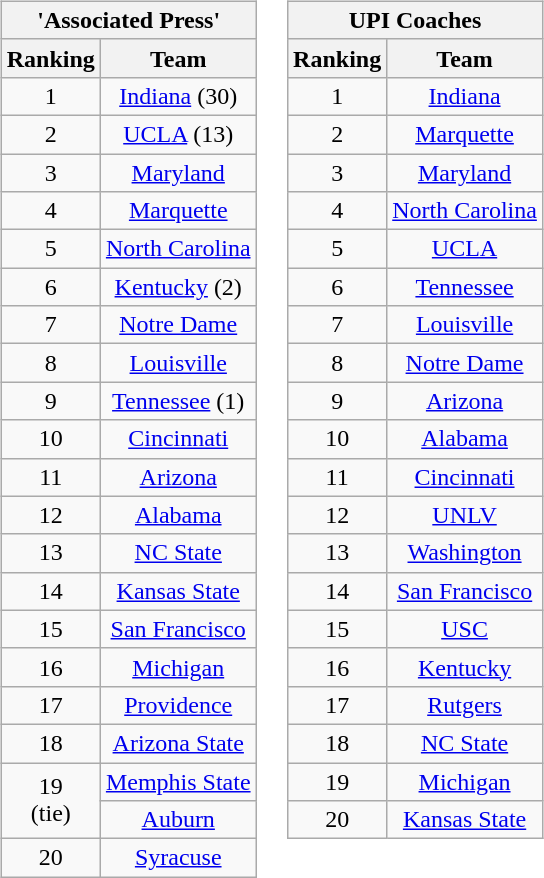<table>
<tr style="vertical-align:top;">
<td><br><table class="wikitable" style="text-align:center;">
<tr>
<th colspan=2>'Associated Press'</th>
</tr>
<tr>
<th>Ranking</th>
<th>Team</th>
</tr>
<tr>
<td>1</td>
<td><a href='#'>Indiana</a> (30)</td>
</tr>
<tr>
<td>2</td>
<td><a href='#'>UCLA</a> (13)</td>
</tr>
<tr>
<td>3</td>
<td><a href='#'>Maryland</a></td>
</tr>
<tr>
<td>4</td>
<td><a href='#'>Marquette</a></td>
</tr>
<tr>
<td>5</td>
<td><a href='#'>North Carolina</a></td>
</tr>
<tr>
<td>6</td>
<td><a href='#'>Kentucky</a> (2)</td>
</tr>
<tr>
<td>7</td>
<td><a href='#'>Notre Dame</a></td>
</tr>
<tr>
<td>8</td>
<td><a href='#'>Louisville</a></td>
</tr>
<tr>
<td>9</td>
<td><a href='#'>Tennessee</a> (1)</td>
</tr>
<tr>
<td>10</td>
<td><a href='#'>Cincinnati</a></td>
</tr>
<tr>
<td>11</td>
<td><a href='#'>Arizona</a></td>
</tr>
<tr>
<td>12</td>
<td><a href='#'>Alabama</a></td>
</tr>
<tr>
<td>13</td>
<td><a href='#'>NC State</a></td>
</tr>
<tr>
<td>14</td>
<td><a href='#'>Kansas State</a></td>
</tr>
<tr>
<td>15</td>
<td><a href='#'>San Francisco</a></td>
</tr>
<tr>
<td>16</td>
<td><a href='#'>Michigan</a></td>
</tr>
<tr>
<td>17</td>
<td><a href='#'>Providence</a></td>
</tr>
<tr>
<td>18</td>
<td><a href='#'>Arizona State</a></td>
</tr>
<tr>
<td rowspan=2>19<br>(tie)</td>
<td><a href='#'>Memphis State</a></td>
</tr>
<tr>
<td><a href='#'>Auburn</a></td>
</tr>
<tr>
<td>20</td>
<td><a href='#'>Syracuse</a></td>
</tr>
</table>
</td>
<td><br><table class="wikitable" style="text-align:center;">
<tr>
<th colspan=2><strong>UPI Coaches</strong></th>
</tr>
<tr>
<th>Ranking</th>
<th>Team</th>
</tr>
<tr>
<td>1</td>
<td><a href='#'>Indiana</a></td>
</tr>
<tr>
<td>2</td>
<td><a href='#'>Marquette</a></td>
</tr>
<tr>
<td>3</td>
<td><a href='#'>Maryland</a></td>
</tr>
<tr>
<td>4</td>
<td><a href='#'>North Carolina</a></td>
</tr>
<tr>
<td>5</td>
<td><a href='#'>UCLA</a></td>
</tr>
<tr>
<td>6</td>
<td><a href='#'>Tennessee</a></td>
</tr>
<tr>
<td>7</td>
<td><a href='#'>Louisville</a></td>
</tr>
<tr>
<td>8</td>
<td><a href='#'>Notre Dame</a></td>
</tr>
<tr>
<td>9</td>
<td><a href='#'>Arizona</a></td>
</tr>
<tr>
<td>10</td>
<td><a href='#'>Alabama</a></td>
</tr>
<tr>
<td>11</td>
<td><a href='#'>Cincinnati</a></td>
</tr>
<tr>
<td>12</td>
<td><a href='#'>UNLV</a></td>
</tr>
<tr>
<td>13</td>
<td><a href='#'>Washington</a></td>
</tr>
<tr>
<td>14</td>
<td><a href='#'>San Francisco</a></td>
</tr>
<tr>
<td>15</td>
<td><a href='#'>USC</a></td>
</tr>
<tr>
<td>16</td>
<td><a href='#'>Kentucky</a></td>
</tr>
<tr>
<td>17</td>
<td><a href='#'>Rutgers</a></td>
</tr>
<tr>
<td>18</td>
<td><a href='#'>NC State</a></td>
</tr>
<tr>
<td>19</td>
<td><a href='#'>Michigan</a></td>
</tr>
<tr>
<td>20</td>
<td><a href='#'>Kansas State</a></td>
</tr>
</table>
</td>
</tr>
</table>
